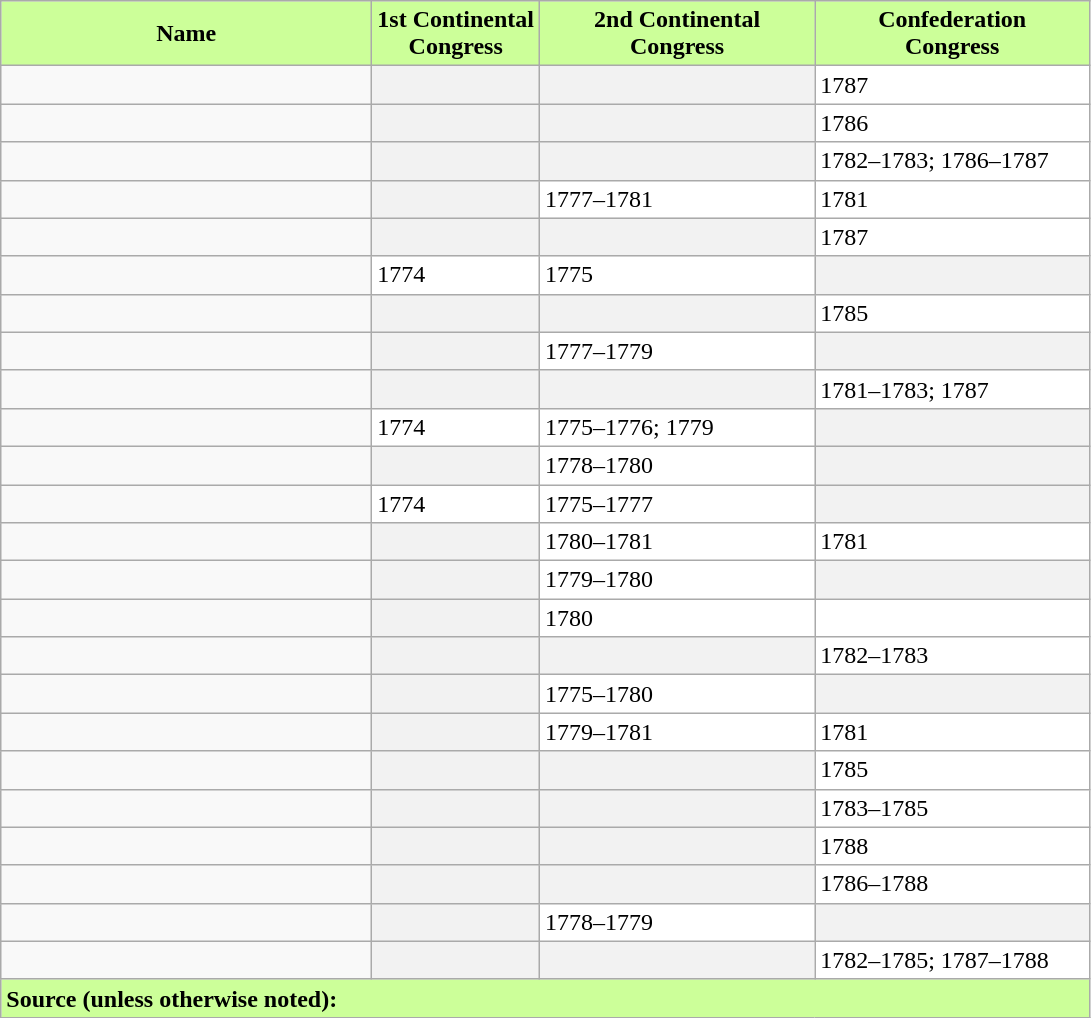<table class="wikitable sortable">
<tr>
<th style="background-color:#ccff99;">Name</th>
<th style="background-color:#ccff99;">1st Continental<br>Congress</th>
<th style="background-color:#ccff99;">2nd Continental<br>Congress</th>
<th style="background-color:#ccff99;">Confederation<br>Congress</th>
</tr>
<tr>
<td style="width:15em;"></td>
<td style="background:#f2f2f2;" data-sort-value="zed"></td>
<td style="width:11em; background:#f2f2f2;" data-sort-value="zed"></td>
<td style="width:11em; background:#ffffff;">1787</td>
</tr>
<tr>
<td></td>
<td style="background:#f2f2f2;" data-sort-value="zed"></td>
<td style="background:#f2f2f2;" data-sort-value="zed"></td>
<td style="background:#ffffff;">1786</td>
</tr>
<tr>
<td></td>
<td style="background:#f2f2f2;" data-sort-value="zed"></td>
<td style="background:#f2f2f2;" data-sort-value="zed"></td>
<td style="background:#ffffff;">1782–1783; 1786–1787</td>
</tr>
<tr>
<td></td>
<td style="background:#f2f2f2;" data-sort-value="zed"></td>
<td style="background:#ffffff;">1777–1781</td>
<td style="background:#ffffff;">1781</td>
</tr>
<tr>
<td></td>
<td style="background:#f2f2f2;" data-sort-value="zed"></td>
<td style="background:#f2f2f2;" data-sort-value="zed"></td>
<td style="background:#ffffff;">1787</td>
</tr>
<tr>
<td></td>
<td style="background:#ffffff;">1774</td>
<td style="background:#ffffff;">1775</td>
<td style="background:#f2f2f2;" data-sort-value="zed"></td>
</tr>
<tr>
<td></td>
<td style="background:#f2f2f2;" data-sort-value="zed"></td>
<td style="background:#f2f2f2;" data-sort-value="zed"></td>
<td style="background:#ffffff;">1785</td>
</tr>
<tr>
<td></td>
<td style="background:#f2f2f2;" data-sort-value="zed"></td>
<td style="background:#ffffff;">1777–1779</td>
<td style="background:#f2f2f2;" data-sort-value="zed"></td>
</tr>
<tr>
<td></td>
<td style="background:#f2f2f2;" data-sort-value="zed"></td>
<td style="background:#f2f2f2;" data-sort-value="zed"></td>
<td style="background:#ffffff;">1781–1783; 1787</td>
</tr>
<tr>
<td></td>
<td style="background:#ffffff;">1774</td>
<td style="background:#ffffff;">1775–1776; 1779</td>
<td style="background:#f2f2f2;" data-sort-value="zed"></td>
</tr>
<tr>
<td></td>
<td style="background:#f2f2f2;" data-sort-value="zed"></td>
<td style="background:#ffffff;">1778–1780</td>
<td style="background:#f2f2f2;" data-sort-value="zed"></td>
</tr>
<tr>
<td></td>
<td style="background:#ffffff;">1774</td>
<td style="background:#ffffff;">1775–1777</td>
<td style="background:#f2f2f2;" data-sort-value="zed"></td>
</tr>
<tr>
<td></td>
<td style="background:#f2f2f2;" data-sort-value="zed"></td>
<td style="background:#ffffff;">1780–1781</td>
<td style="background:#ffffff;">1781</td>
</tr>
<tr>
<td></td>
<td style="background:#f2f2f2;" data-sort-value="zed"></td>
<td style="background:#ffffff;">1779–1780</td>
<td style="background:#f2f2f2;" data-sort-value="zed"></td>
</tr>
<tr>
<td></td>
<td style="background:#f2f2f2;" data-sort-value="zed"></td>
<td style="background:#ffffff;">1780</td>
<td style="background:#ffffff;" data-sort-value="zed"></td>
</tr>
<tr>
<td></td>
<td style="background:#f2f2f2;" data-sort-value="zed"></td>
<td style="background:#f2f2f2;" data-sort-value="zed"></td>
<td style="background:#ffffff;">1782–1783</td>
</tr>
<tr>
<td></td>
<td style="background:#f2f2f2;" data-sort-value="zed"></td>
<td style="background:#ffffff;">1775–1780</td>
<td style="background:#f2f2f2;" data-sort-value="zed"></td>
</tr>
<tr>
<td></td>
<td style="background:#f2f2f2;" data-sort-value="zed"></td>
<td style="background:#ffffff;">1779–1781</td>
<td style="background:#ffffff;">1781</td>
</tr>
<tr>
<td></td>
<td style="background:#f2f2f2;" data-sort-value="zed"></td>
<td style="background:#f2f2f2;" data-sort-value="zed"></td>
<td style="background:#ffffff;">1785</td>
</tr>
<tr>
<td></td>
<td style="background:#f2f2f2;" data-sort-value="zed"></td>
<td style="background:#f2f2f2;" data-sort-value="zed"></td>
<td style="background:#ffffff;">1783–1785</td>
</tr>
<tr>
<td></td>
<td style="background:#f2f2f2;" data-sort-value="zed"></td>
<td style="background:#f2f2f2;" data-sort-value="zed"></td>
<td style="background:#ffffff;">1788</td>
</tr>
<tr>
<td></td>
<td style="background:#f2f2f2;" data-sort-value="zed"></td>
<td style="background:#f2f2f2;" data-sort-value="zed"></td>
<td style="background:#ffffff;">1786–1788</td>
</tr>
<tr>
<td></td>
<td style="background:#f2f2f2;" data-sort-value="zed"></td>
<td style="background:#ffffff;">1778–1779</td>
<td style="background:#f2f2f2;" data-sort-value="zed"></td>
</tr>
<tr>
<td></td>
<td style="background:#f2f2f2;" data-sort-value="zed"></td>
<td style="background:#f2f2f2;" data-sort-value="zed"></td>
<td style="background:#ffffff;">1782–1785; 1787–1788</td>
</tr>
<tr>
<th colspan=4 style="background:#ccff99; text-align:left">Source (unless otherwise noted):</th>
</tr>
</table>
